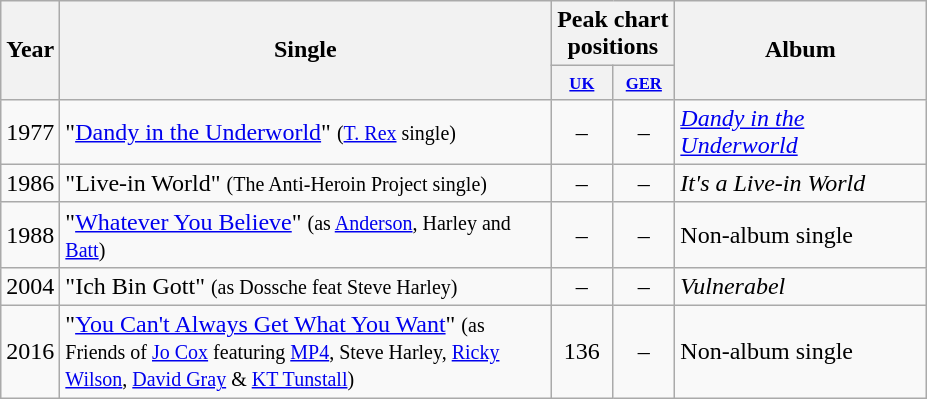<table class="wikitable" style="text-align:center;">
<tr>
<th rowspan="2">Year</th>
<th rowspan="2" style="width:20em;">Single</th>
<th colspan="2">Peak chart positions</th>
<th rowspan="2" style="width:10em;">Album</th>
</tr>
<tr style="font-size:smaller;">
<th style="width:35px;"><small><a href='#'>UK</a></small><br></th>
<th style="width:35px;"><small><a href='#'>GER</a></small><br></th>
</tr>
<tr>
<td>1977</td>
<td style="text-align:left;">"<a href='#'>Dandy in the Underworld</a>" <small>(<a href='#'>T. Rex</a> single)</small></td>
<td>–</td>
<td>–</td>
<td style="text-align:left;"><em><a href='#'>Dandy in the Underworld</a></em></td>
</tr>
<tr>
<td>1986</td>
<td style="text-align:left;">"Live-in World" <small>(The Anti-Heroin Project single)</small></td>
<td>–</td>
<td>–</td>
<td style="text-align:left;"><em>It's a Live-in World</em></td>
</tr>
<tr>
<td>1988</td>
<td style="text-align:left;">"<a href='#'>Whatever You Believe</a>" <small>(as <a href='#'>Anderson</a>, Harley and <a href='#'>Batt</a>)</small></td>
<td>–</td>
<td>–</td>
<td style="text-align:left;">Non-album single</td>
</tr>
<tr>
<td>2004</td>
<td style="text-align:left;">"Ich Bin Gott" <small>(as Dossche feat Steve Harley)</small></td>
<td>–</td>
<td>–</td>
<td style="text-align:left;"><em>Vulnerabel</em></td>
</tr>
<tr>
<td>2016</td>
<td style="text-align:left;">"<a href='#'>You Can't Always Get What You Want</a>" <small>(as Friends of <a href='#'>Jo Cox</a> featuring <a href='#'>MP4</a>, Steve Harley, <a href='#'>Ricky Wilson</a>, <a href='#'>David Gray</a> & <a href='#'>KT Tunstall</a>)</small></td>
<td>136</td>
<td>–</td>
<td style="text-align:left;">Non-album single</td>
</tr>
</table>
